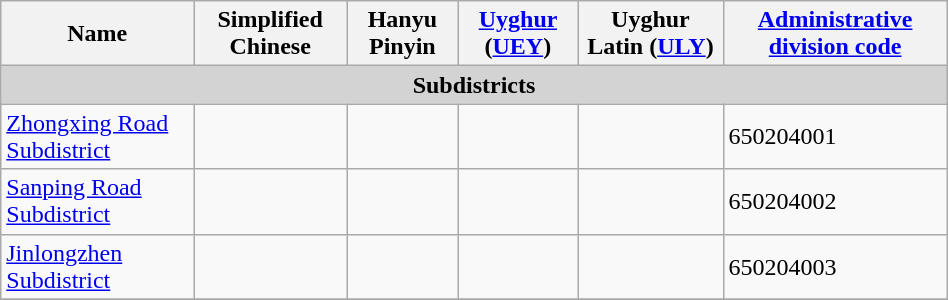<table class="wikitable" align="center" style="width:50%; border="1">
<tr>
<th>Name</th>
<th>Simplified Chinese</th>
<th>Hanyu Pinyin</th>
<th><a href='#'>Uyghur</a> (<a href='#'>UEY</a>)</th>
<th>Uyghur Latin (<a href='#'>ULY</a>)</th>
<th><a href='#'>Administrative division code</a></th>
</tr>
<tr>
<td colspan="7"  style="text-align:center; background:#d3d3d3;"><strong>Subdistricts</strong></td>
</tr>
<tr --------->
<td><a href='#'>Zhongxing Road Subdistrict</a></td>
<td></td>
<td></td>
<td></td>
<td></td>
<td>650204001</td>
</tr>
<tr>
<td><a href='#'>Sanping Road Subdistrict</a></td>
<td></td>
<td></td>
<td></td>
<td></td>
<td>650204002</td>
</tr>
<tr>
<td><a href='#'>Jinlongzhen Subdistrict</a></td>
<td></td>
<td></td>
<td></td>
<td></td>
<td>650204003</td>
</tr>
<tr>
</tr>
</table>
